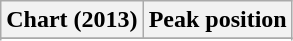<table class="wikitable sortable" border="1">
<tr>
<th>Chart (2013)</th>
<th>Peak position</th>
</tr>
<tr>
</tr>
<tr>
</tr>
</table>
